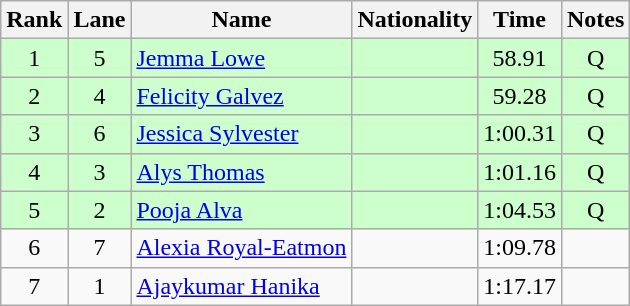<table class="wikitable sortable" style="text-align:center">
<tr>
<th>Rank</th>
<th>Lane</th>
<th>Name</th>
<th>Nationality</th>
<th>Time</th>
<th>Notes</th>
</tr>
<tr bgcolor=ccffcc>
<td>1</td>
<td>5</td>
<td align=left><a href='#'>Jemma Lowe</a></td>
<td align=left></td>
<td>58.91</td>
<td>Q</td>
</tr>
<tr bgcolor=ccffcc>
<td>2</td>
<td>4</td>
<td align=left><a href='#'>Felicity Galvez</a></td>
<td align=left></td>
<td>59.28</td>
<td>Q</td>
</tr>
<tr bgcolor=ccffcc>
<td>3</td>
<td>6</td>
<td align=left><a href='#'>Jessica Sylvester</a></td>
<td align=left></td>
<td>1:00.31</td>
<td>Q</td>
</tr>
<tr bgcolor=ccffcc>
<td>4</td>
<td>3</td>
<td align=left><a href='#'>Alys Thomas</a></td>
<td align=left></td>
<td>1:01.16</td>
<td>Q</td>
</tr>
<tr bgcolor=ccffcc>
<td>5</td>
<td>2</td>
<td align=left><a href='#'>Pooja Alva</a></td>
<td align=left></td>
<td>1:04.53</td>
<td>Q</td>
</tr>
<tr>
<td>6</td>
<td>7</td>
<td align=left><a href='#'>Alexia Royal-Eatmon</a></td>
<td align=left></td>
<td>1:09.78</td>
<td></td>
</tr>
<tr>
<td>7</td>
<td>1</td>
<td align=left><a href='#'>Ajaykumar Hanika</a></td>
<td align=left></td>
<td>1:17.17</td>
<td></td>
</tr>
</table>
